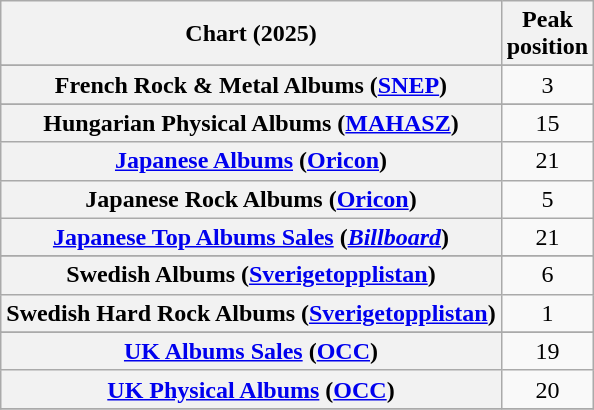<table class="wikitable sortable plainrowheaders" style="text-align:center">
<tr>
<th scope="col">Chart (2025)</th>
<th scope="col">Peak<br>position</th>
</tr>
<tr>
</tr>
<tr>
</tr>
<tr>
</tr>
<tr>
</tr>
<tr>
</tr>
<tr>
</tr>
<tr>
<th scope="row">French Rock & Metal Albums (<a href='#'>SNEP</a>)</th>
<td>3</td>
</tr>
<tr>
</tr>
<tr>
<th scope="row">Hungarian Physical Albums (<a href='#'>MAHASZ</a>)</th>
<td>15</td>
</tr>
<tr>
<th scope="row"><a href='#'>Japanese Albums</a> (<a href='#'>Oricon</a>)</th>
<td>21</td>
</tr>
<tr>
<th scope="row">Japanese Rock Albums (<a href='#'>Oricon</a>)</th>
<td>5</td>
</tr>
<tr>
<th scope="row"><a href='#'>Japanese Top Albums Sales</a> (<em><a href='#'>Billboard</a></em>)</th>
<td>21</td>
</tr>
<tr>
</tr>
<tr>
<th scope="row">Swedish Albums (<a href='#'>Sverigetopplistan</a>)</th>
<td>6</td>
</tr>
<tr>
<th scope="row">Swedish Hard Rock Albums (<a href='#'>Sverigetopplistan</a>)</th>
<td>1</td>
</tr>
<tr>
</tr>
<tr>
</tr>
<tr>
<th scope="row"><a href='#'>UK Albums Sales</a> (<a href='#'>OCC</a>)</th>
<td>19</td>
</tr>
<tr>
<th scope="row"><a href='#'>UK Physical Albums</a> (<a href='#'>OCC</a>)</th>
<td>20</td>
</tr>
<tr>
</tr>
</table>
